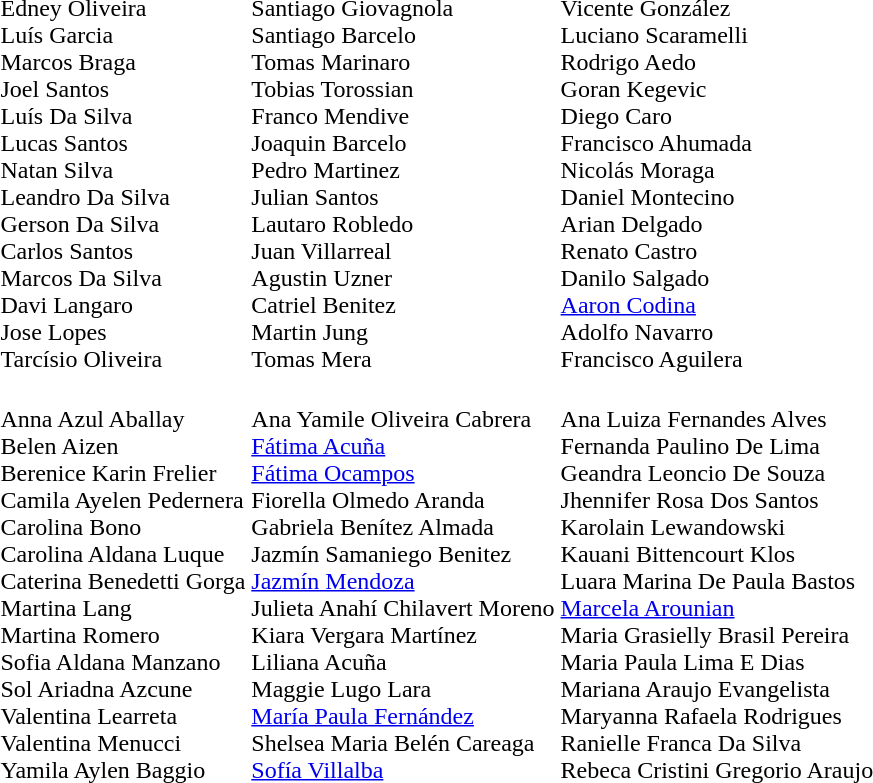<table>
<tr>
<td></td>
<td><br>Edney Oliveira<br>Luís Garcia<br>Marcos Braga<br>Joel Santos<br>Luís Da Silva<br>Lucas Santos<br>Natan Silva<br>Leandro Da Silva<br>Gerson Da Silva<br>Carlos Santos<br>Marcos Da Silva<br>Davi Langaro<br>Jose Lopes<br>Tarcísio Oliveira</td>
<td><br>Santiago Giovagnola<br>Santiago Barcelo<br>Tomas Marinaro<br>Tobias Torossian<br>Franco Mendive<br>Joaquin Barcelo<br>Pedro Martinez<br>Julian Santos<br>Lautaro Robledo<br>Juan Villarreal<br>Agustin Uzner<br>Catriel Benitez<br>Martin Jung<br>Tomas Mera</td>
<td><br>Vicente González<br>Luciano Scaramelli<br>Rodrigo Aedo<br>Goran Kegevic<br>Diego Caro<br>Francisco Ahumada<br>Nicolás Moraga<br>Daniel Montecino<br>Arian Delgado<br>Renato Castro<br>Danilo Salgado<br><a href='#'>Aaron Codina</a><br>Adolfo Navarro<br>Francisco Aguilera</td>
</tr>
<tr>
<td></td>
<td><br>Anna Azul Aballay<br>Belen Aizen<br>Berenice Karin Frelier<br>Camila Ayelen Pedernera<br>Carolina Bono<br>Carolina Aldana Luque<br>Caterina Benedetti Gorga<br>Martina Lang<br>Martina Romero<br>Sofia Aldana Manzano<br>Sol Ariadna Azcune<br>Valentina Learreta<br>Valentina Menucci<br>Yamila Aylen Baggio</td>
<td><br>Ana Yamile Oliveira Cabrera<br><a href='#'>Fátima Acuña</a><br><a href='#'>Fátima Ocampos</a><br>Fiorella Olmedo Aranda<br>Gabriela Benítez Almada<br>Jazmín Samaniego Benitez<br><a href='#'>Jazmín Mendoza</a><br>Julieta Anahí Chilavert Moreno<br>Kiara Vergara Martínez<br>Liliana Acuña<br>Maggie Lugo Lara<br><a href='#'>María Paula Fernández</a><br>Shelsea Maria Belén Careaga<br><a href='#'>Sofía Villalba</a></td>
<td><br>Ana Luiza Fernandes Alves<br>Fernanda Paulino De Lima<br>Geandra Leoncio De Souza<br>Jhennifer Rosa Dos Santos<br>Karolain Lewandowski<br>Kauani Bittencourt Klos<br>Luara Marina De Paula Bastos<br><a href='#'>Marcela Arounian</a><br>Maria Grasielly Brasil Pereira<br>Maria Paula Lima E Dias<br>Mariana Araujo Evangelista<br>Maryanna Rafaela Rodrigues<br>Ranielle Franca Da Silva<br>Rebeca Cristini Gregorio Araujo</td>
</tr>
</table>
